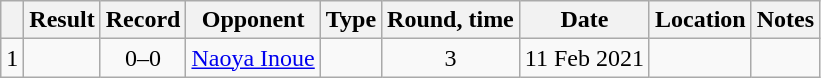<table class="wikitable" style="text-align:center">
<tr>
<th></th>
<th>Result</th>
<th>Record</th>
<th>Opponent</th>
<th>Type</th>
<th>Round, time</th>
<th>Date</th>
<th>Location</th>
<th>Notes</th>
</tr>
<tr>
<td>1</td>
<td></td>
<td>0–0 </td>
<td style="text-align:left;"><a href='#'>Naoya Inoue</a></td>
<td></td>
<td>3</td>
<td>11 Feb 2021</td>
<td style="text-align:left;"></td>
<td style="text-align:left;"></td>
</tr>
</table>
